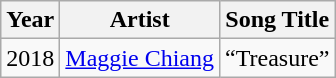<table class="wikitable sortable">
<tr>
<th>Year</th>
<th>Artist</th>
<th>Song Title</th>
</tr>
<tr>
<td>2018</td>
<td><a href='#'>Maggie Chiang</a></td>
<td>“Treasure”</td>
</tr>
</table>
